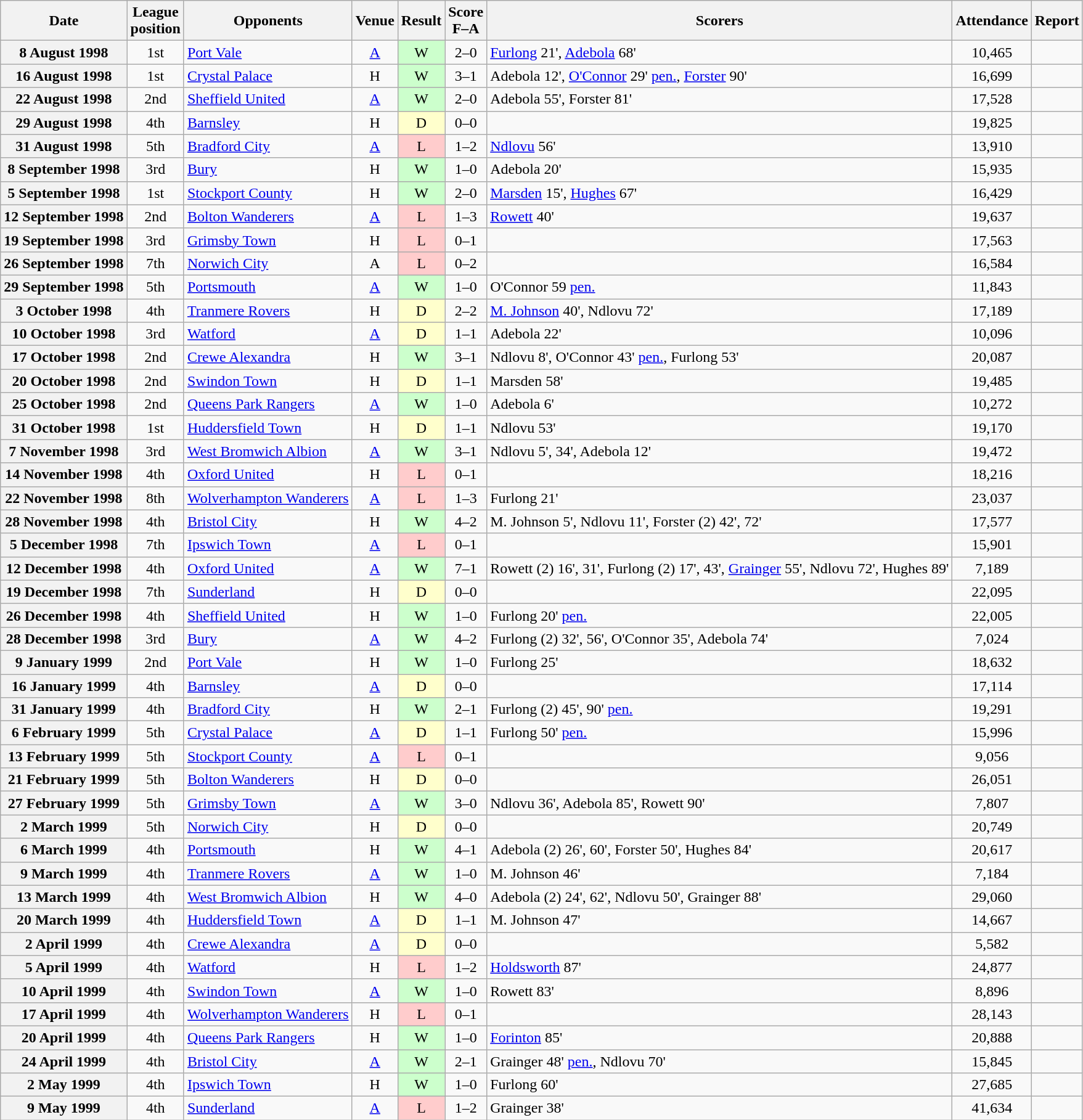<table class="wikitable plainrowheaders" style="text-align:center">
<tr>
<th scope="col">Date</th>
<th scope="col">League<br>position</th>
<th scope="col">Opponents</th>
<th scope="col">Venue</th>
<th scope="col">Result</th>
<th scope="col">Score<br>F–A</th>
<th scope="col">Scorers</th>
<th scope="col">Attendance</th>
<th scope="col">Report</th>
</tr>
<tr>
<th scope="row">8 August 1998</th>
<td>1st</td>
<td align="left"><a href='#'>Port Vale</a></td>
<td><a href='#'>A</a></td>
<td style="background:#cfc">W</td>
<td>2–0</td>
<td align="left"><a href='#'>Furlong</a> 21', <a href='#'>Adebola</a> 68'</td>
<td>10,465</td>
<td></td>
</tr>
<tr>
<th scope="row">16 August 1998</th>
<td>1st</td>
<td align="left"><a href='#'>Crystal Palace</a></td>
<td>H</td>
<td style="background:#cfc">W</td>
<td>3–1</td>
<td align="left">Adebola 12', <a href='#'>O'Connor</a> 29' <a href='#'>pen.</a>, <a href='#'>Forster</a> 90'</td>
<td>16,699</td>
<td></td>
</tr>
<tr>
<th scope="row">22 August 1998</th>
<td>2nd</td>
<td align="left"><a href='#'>Sheffield United</a></td>
<td><a href='#'>A</a></td>
<td style="background:#cfc">W</td>
<td>2–0</td>
<td align="left">Adebola 55', Forster 81'</td>
<td>17,528</td>
<td></td>
</tr>
<tr>
<th scope="row">29 August 1998</th>
<td>4th</td>
<td align="left"><a href='#'>Barnsley</a></td>
<td>H</td>
<td style="background:#ffc">D</td>
<td>0–0</td>
<td></td>
<td>19,825</td>
<td></td>
</tr>
<tr>
<th scope="row">31 August 1998</th>
<td>5th</td>
<td align="left"><a href='#'>Bradford City</a></td>
<td><a href='#'>A</a></td>
<td style="background:#fcc">L</td>
<td>1–2</td>
<td align="left"><a href='#'>Ndlovu</a> 56'</td>
<td>13,910</td>
<td></td>
</tr>
<tr>
<th scope="row">8 September 1998</th>
<td>3rd</td>
<td align="left"><a href='#'>Bury</a></td>
<td>H</td>
<td style="background:#cfc">W</td>
<td>1–0</td>
<td align="left">Adebola 20'</td>
<td>15,935</td>
<td></td>
</tr>
<tr>
<th scope="row">5 September 1998</th>
<td>1st</td>
<td align="left"><a href='#'>Stockport County</a></td>
<td>H</td>
<td style="background:#cfc">W</td>
<td>2–0</td>
<td align="left"><a href='#'>Marsden</a> 15', <a href='#'>Hughes</a> 67'</td>
<td>16,429</td>
<td></td>
</tr>
<tr>
<th scope="row">12 September 1998</th>
<td>2nd</td>
<td align="left"><a href='#'>Bolton Wanderers</a></td>
<td><a href='#'>A</a></td>
<td style="background:#fcc">L</td>
<td>1–3</td>
<td align="left"><a href='#'>Rowett</a> 40'</td>
<td>19,637</td>
<td></td>
</tr>
<tr>
<th scope="row">19 September 1998</th>
<td>3rd</td>
<td align="left"><a href='#'>Grimsby Town</a></td>
<td>H</td>
<td style="background:#fcc">L</td>
<td>0–1</td>
<td></td>
<td>17,563</td>
<td></td>
</tr>
<tr>
<th scope="row">26 September 1998</th>
<td>7th</td>
<td align="left"><a href='#'>Norwich City</a></td>
<td>A</td>
<td style="background:#fcc">L</td>
<td>0–2</td>
<td></td>
<td>16,584</td>
<td></td>
</tr>
<tr>
<th scope="row">29 September 1998</th>
<td>5th</td>
<td align="left"><a href='#'>Portsmouth</a></td>
<td><a href='#'>A</a></td>
<td style="background:#cfc">W</td>
<td>1–0</td>
<td align="left">O'Connor 59 <a href='#'>pen.</a></td>
<td>11,843</td>
<td></td>
</tr>
<tr>
<th scope="row">3 October 1998</th>
<td>4th</td>
<td align="left"><a href='#'>Tranmere Rovers</a></td>
<td>H</td>
<td style="background:#ffc">D</td>
<td>2–2</td>
<td align="left"><a href='#'>M. Johnson</a> 40', Ndlovu 72'</td>
<td>17,189</td>
<td></td>
</tr>
<tr>
<th scope="row">10 October 1998</th>
<td>3rd</td>
<td align="left"><a href='#'>Watford</a></td>
<td><a href='#'>A</a></td>
<td style="background:#ffc">D</td>
<td>1–1</td>
<td align="left">Adebola 22'</td>
<td>10,096</td>
<td></td>
</tr>
<tr>
<th scope="row">17 October 1998</th>
<td>2nd</td>
<td align="left"><a href='#'>Crewe Alexandra</a></td>
<td>H</td>
<td style="background:#cfc">W</td>
<td>3–1</td>
<td align="left">Ndlovu 8', O'Connor 43' <a href='#'>pen.</a>, Furlong 53'</td>
<td>20,087</td>
<td></td>
</tr>
<tr>
<th scope="row">20 October 1998</th>
<td>2nd</td>
<td align="left"><a href='#'>Swindon Town</a></td>
<td>H</td>
<td style="background:#ffc">D</td>
<td>1–1</td>
<td align="left">Marsden 58'</td>
<td>19,485</td>
<td></td>
</tr>
<tr>
<th scope="row">25 October 1998</th>
<td>2nd</td>
<td align="left"><a href='#'>Queens Park Rangers</a></td>
<td><a href='#'>A</a></td>
<td style="background:#cfc">W</td>
<td>1–0</td>
<td align="left">Adebola 6'</td>
<td>10,272</td>
<td></td>
</tr>
<tr>
<th scope="row">31 October 1998</th>
<td>1st</td>
<td align="left"><a href='#'>Huddersfield Town</a></td>
<td>H</td>
<td style="background:#ffc">D</td>
<td>1–1</td>
<td align="left">Ndlovu 53'</td>
<td>19,170</td>
<td></td>
</tr>
<tr>
<th scope="row">7 November 1998</th>
<td>3rd</td>
<td align="left"><a href='#'>West Bromwich Albion</a></td>
<td><a href='#'>A</a></td>
<td style="background:#cfc">W</td>
<td>3–1</td>
<td align="left">Ndlovu 5', 34', Adebola 12'</td>
<td>19,472</td>
<td></td>
</tr>
<tr>
<th scope="row">14 November 1998</th>
<td>4th</td>
<td align="left"><a href='#'>Oxford United</a></td>
<td>H</td>
<td style="background:#fcc">L</td>
<td>0–1</td>
<td></td>
<td>18,216</td>
<td></td>
</tr>
<tr>
<th scope="row">22 November 1998</th>
<td>8th</td>
<td align="left"><a href='#'>Wolverhampton Wanderers</a></td>
<td><a href='#'>A</a></td>
<td style="background:#fcc">L</td>
<td>1–3</td>
<td align="left">Furlong 21'</td>
<td>23,037</td>
<td></td>
</tr>
<tr>
<th scope="row">28 November 1998</th>
<td>4th</td>
<td align="left"><a href='#'>Bristol City</a></td>
<td>H</td>
<td style="background:#cfc">W</td>
<td>4–2</td>
<td align="left">M. Johnson 5', Ndlovu 11', Forster (2) 42', 72'</td>
<td>17,577</td>
<td></td>
</tr>
<tr>
<th scope="row">5 December 1998</th>
<td>7th</td>
<td align="left"><a href='#'>Ipswich Town</a></td>
<td><a href='#'>A</a></td>
<td style="background:#fcc">L</td>
<td>0–1</td>
<td></td>
<td>15,901</td>
<td></td>
</tr>
<tr>
<th scope="row">12 December 1998</th>
<td>4th</td>
<td align="left"><a href='#'>Oxford United</a></td>
<td><a href='#'>A</a></td>
<td style="background:#cfc">W</td>
<td>7–1</td>
<td align="left">Rowett (2) 16', 31', Furlong (2) 17', 43', <a href='#'>Grainger</a> 55', Ndlovu 72', Hughes 89'</td>
<td>7,189</td>
<td></td>
</tr>
<tr>
<th scope="row">19 December 1998</th>
<td>7th</td>
<td align="left"><a href='#'>Sunderland</a></td>
<td>H</td>
<td style="background:#ffc">D</td>
<td>0–0</td>
<td></td>
<td>22,095</td>
<td></td>
</tr>
<tr>
<th scope="row">26 December 1998</th>
<td>4th</td>
<td align="left"><a href='#'>Sheffield United</a></td>
<td>H</td>
<td style="background:#cfc">W</td>
<td>1–0</td>
<td align="left">Furlong 20' <a href='#'>pen.</a></td>
<td>22,005</td>
<td></td>
</tr>
<tr>
<th scope="row">28 December 1998</th>
<td>3rd</td>
<td align="left"><a href='#'>Bury</a></td>
<td><a href='#'>A</a></td>
<td style="background:#cfc">W</td>
<td>4–2</td>
<td align="left">Furlong (2) 32', 56', O'Connor 35', Adebola 74'</td>
<td>7,024</td>
<td></td>
</tr>
<tr>
<th scope="row">9 January 1999</th>
<td>2nd</td>
<td align="left"><a href='#'>Port Vale</a></td>
<td>H</td>
<td style="background:#cfc">W</td>
<td>1–0</td>
<td align="left">Furlong 25'</td>
<td>18,632</td>
<td></td>
</tr>
<tr>
<th scope="row">16 January 1999</th>
<td>4th</td>
<td align="left"><a href='#'>Barnsley</a></td>
<td><a href='#'>A</a></td>
<td style="background:#ffc">D</td>
<td>0–0</td>
<td></td>
<td>17,114</td>
<td></td>
</tr>
<tr>
<th scope="row">31 January 1999</th>
<td>4th</td>
<td align="left"><a href='#'>Bradford City</a></td>
<td>H</td>
<td style="background:#cfc">W</td>
<td>2–1</td>
<td align="left">Furlong (2) 45', 90' <a href='#'>pen.</a></td>
<td>19,291</td>
<td></td>
</tr>
<tr>
<th scope="row">6 February 1999</th>
<td>5th</td>
<td align="left"><a href='#'>Crystal Palace</a></td>
<td><a href='#'>A</a></td>
<td style="background:#ffc">D</td>
<td>1–1</td>
<td align="left">Furlong 50' <a href='#'>pen.</a></td>
<td>15,996</td>
<td></td>
</tr>
<tr>
<th scope="row">13 February 1999</th>
<td>5th</td>
<td align="left"><a href='#'>Stockport County</a></td>
<td><a href='#'>A</a></td>
<td style="background:#fcc">L</td>
<td>0–1</td>
<td></td>
<td>9,056</td>
<td></td>
</tr>
<tr>
<th scope="row">21 February 1999</th>
<td>5th</td>
<td align="left"><a href='#'>Bolton Wanderers</a></td>
<td>H</td>
<td style="background:#ffc">D</td>
<td>0–0</td>
<td></td>
<td>26,051</td>
<td></td>
</tr>
<tr>
<th scope="row">27 February 1999</th>
<td>5th</td>
<td align="left"><a href='#'>Grimsby Town</a></td>
<td><a href='#'>A</a></td>
<td style="background:#cfc">W</td>
<td>3–0</td>
<td align="left">Ndlovu 36', Adebola 85', Rowett 90'</td>
<td>7,807</td>
<td></td>
</tr>
<tr>
<th scope="row">2 March 1999</th>
<td>5th</td>
<td align="left"><a href='#'>Norwich City</a></td>
<td>H</td>
<td style="background:#ffc">D</td>
<td>0–0</td>
<td></td>
<td>20,749</td>
<td></td>
</tr>
<tr>
<th scope="row">6 March 1999</th>
<td>4th</td>
<td align="left"><a href='#'>Portsmouth</a></td>
<td>H</td>
<td style="background:#cfc">W</td>
<td>4–1</td>
<td align="left">Adebola (2) 26', 60', Forster 50', Hughes 84'</td>
<td>20,617</td>
<td></td>
</tr>
<tr>
<th scope="row">9 March 1999</th>
<td>4th</td>
<td align="left"><a href='#'>Tranmere Rovers</a></td>
<td><a href='#'>A</a></td>
<td style="background:#cfc">W</td>
<td>1–0</td>
<td align="left">M. Johnson 46'</td>
<td>7,184</td>
<td></td>
</tr>
<tr>
<th scope="row">13 March 1999</th>
<td>4th</td>
<td align="left"><a href='#'>West Bromwich Albion</a></td>
<td>H</td>
<td style="background:#cfc">W</td>
<td>4–0</td>
<td align="left">Adebola (2) 24', 62', Ndlovu 50', Grainger 88'</td>
<td>29,060</td>
<td></td>
</tr>
<tr>
<th scope="row">20 March 1999</th>
<td>4th</td>
<td align="left"><a href='#'>Huddersfield Town</a></td>
<td><a href='#'>A</a></td>
<td style="background:#ffc">D</td>
<td>1–1</td>
<td align="left">M. Johnson 47'</td>
<td>14,667</td>
<td></td>
</tr>
<tr>
<th scope="row">2 April 1999</th>
<td>4th</td>
<td align="left"><a href='#'>Crewe Alexandra</a></td>
<td><a href='#'>A</a></td>
<td style="background:#ffc">D</td>
<td>0–0</td>
<td></td>
<td>5,582</td>
<td></td>
</tr>
<tr>
<th scope="row">5 April 1999</th>
<td>4th</td>
<td align="left"><a href='#'>Watford</a></td>
<td>H</td>
<td style="background:#fcc">L</td>
<td>1–2</td>
<td align="left"><a href='#'>Holdsworth</a> 87'</td>
<td>24,877</td>
<td></td>
</tr>
<tr>
<th scope="row">10 April 1999</th>
<td>4th</td>
<td align="left"><a href='#'>Swindon Town</a></td>
<td><a href='#'>A</a></td>
<td style="background:#cfc">W</td>
<td>1–0</td>
<td align="left">Rowett 83'</td>
<td>8,896</td>
<td></td>
</tr>
<tr>
<th scope="row">17 April 1999</th>
<td>4th</td>
<td align="left"><a href='#'>Wolverhampton Wanderers</a></td>
<td>H</td>
<td style="background:#fcc">L</td>
<td>0–1</td>
<td></td>
<td>28,143</td>
<td></td>
</tr>
<tr>
<th scope="row">20 April 1999</th>
<td>4th</td>
<td align="left"><a href='#'>Queens Park Rangers</a></td>
<td>H</td>
<td style="background:#cfc">W</td>
<td>1–0</td>
<td align="left"><a href='#'>Forinton</a> 85'</td>
<td>20,888</td>
<td></td>
</tr>
<tr>
<th scope="row">24 April 1999</th>
<td>4th</td>
<td align="left"><a href='#'>Bristol City</a></td>
<td><a href='#'>A</a></td>
<td style="background:#cfc">W</td>
<td>2–1</td>
<td align="left">Grainger 48' <a href='#'>pen.</a>, Ndlovu 70'</td>
<td>15,845</td>
<td></td>
</tr>
<tr>
<th scope="row">2 May 1999</th>
<td>4th</td>
<td align="left"><a href='#'>Ipswich Town</a></td>
<td>H</td>
<td style="background:#cfc">W</td>
<td>1–0</td>
<td align="left">Furlong 60'</td>
<td>27,685</td>
<td></td>
</tr>
<tr>
<th scope="row">9 May 1999</th>
<td>4th</td>
<td align="left"><a href='#'>Sunderland</a></td>
<td><a href='#'>A</a></td>
<td style="background:#fcc">L</td>
<td>1–2</td>
<td align="left">Grainger 38'</td>
<td>41,634</td>
<td></td>
</tr>
</table>
